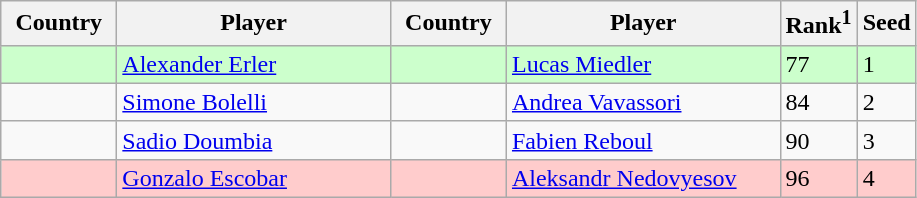<table class="wikitable">
<tr>
<th width="70">Country</th>
<th width="175">Player</th>
<th width="70">Country</th>
<th width="175">Player</th>
<th>Rank<sup>1</sup></th>
<th>Seed</th>
</tr>
<tr bgcolor=#cfc>
<td></td>
<td><a href='#'>Alexander Erler</a></td>
<td></td>
<td><a href='#'>Lucas Miedler</a></td>
<td>77</td>
<td>1</td>
</tr>
<tr>
<td></td>
<td><a href='#'>Simone Bolelli</a></td>
<td></td>
<td><a href='#'>Andrea Vavassori</a></td>
<td>84</td>
<td>2</td>
</tr>
<tr>
<td></td>
<td><a href='#'>Sadio Doumbia</a></td>
<td></td>
<td><a href='#'>Fabien Reboul</a></td>
<td>90</td>
<td>3</td>
</tr>
<tr bgcolor=#fcc>
<td></td>
<td><a href='#'>Gonzalo Escobar</a></td>
<td></td>
<td><a href='#'>Aleksandr Nedovyesov</a></td>
<td>96</td>
<td>4</td>
</tr>
</table>
